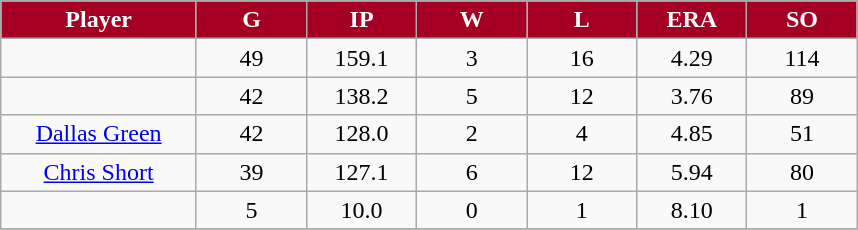<table class="wikitable sortable">
<tr>
<th style="background:#A50024;color:white;" width="16%">Player</th>
<th style="background:#A50024;color:white;" width="9%">G</th>
<th style="background:#A50024;color:white;" width="9%">IP</th>
<th style="background:#A50024;color:white;" width="9%">W</th>
<th style="background:#A50024;color:white;" width="9%">L</th>
<th style="background:#A50024;color:white;" width="9%">ERA</th>
<th style="background:#A50024;color:white;" width="9%">SO</th>
</tr>
<tr align="center">
<td></td>
<td>49</td>
<td>159.1</td>
<td>3</td>
<td>16</td>
<td>4.29</td>
<td>114</td>
</tr>
<tr align="center">
<td></td>
<td>42</td>
<td>138.2</td>
<td>5</td>
<td>12</td>
<td>3.76</td>
<td>89</td>
</tr>
<tr align="center">
<td><a href='#'>Dallas Green</a></td>
<td>42</td>
<td>128.0</td>
<td>2</td>
<td>4</td>
<td>4.85</td>
<td>51</td>
</tr>
<tr align="center">
<td><a href='#'>Chris Short</a></td>
<td>39</td>
<td>127.1</td>
<td>6</td>
<td>12</td>
<td>5.94</td>
<td>80</td>
</tr>
<tr align="center">
<td></td>
<td>5</td>
<td>10.0</td>
<td>0</td>
<td>1</td>
<td>8.10</td>
<td>1</td>
</tr>
<tr align="center">
</tr>
</table>
